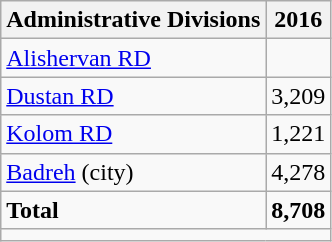<table class="wikitable">
<tr>
<th>Administrative Divisions</th>
<th>2016</th>
</tr>
<tr>
<td><a href='#'>Alishervan RD</a></td>
<td style="text-align: right;"></td>
</tr>
<tr>
<td><a href='#'>Dustan RD</a></td>
<td style="text-align: right;">3,209</td>
</tr>
<tr>
<td><a href='#'>Kolom RD</a></td>
<td style="text-align: right;">1,221</td>
</tr>
<tr>
<td><a href='#'>Badreh</a> (city)</td>
<td style="text-align: right;">4,278</td>
</tr>
<tr>
<td><strong>Total</strong></td>
<td style="text-align: right;"><strong>8,708</strong></td>
</tr>
<tr>
<td colspan=2></td>
</tr>
</table>
